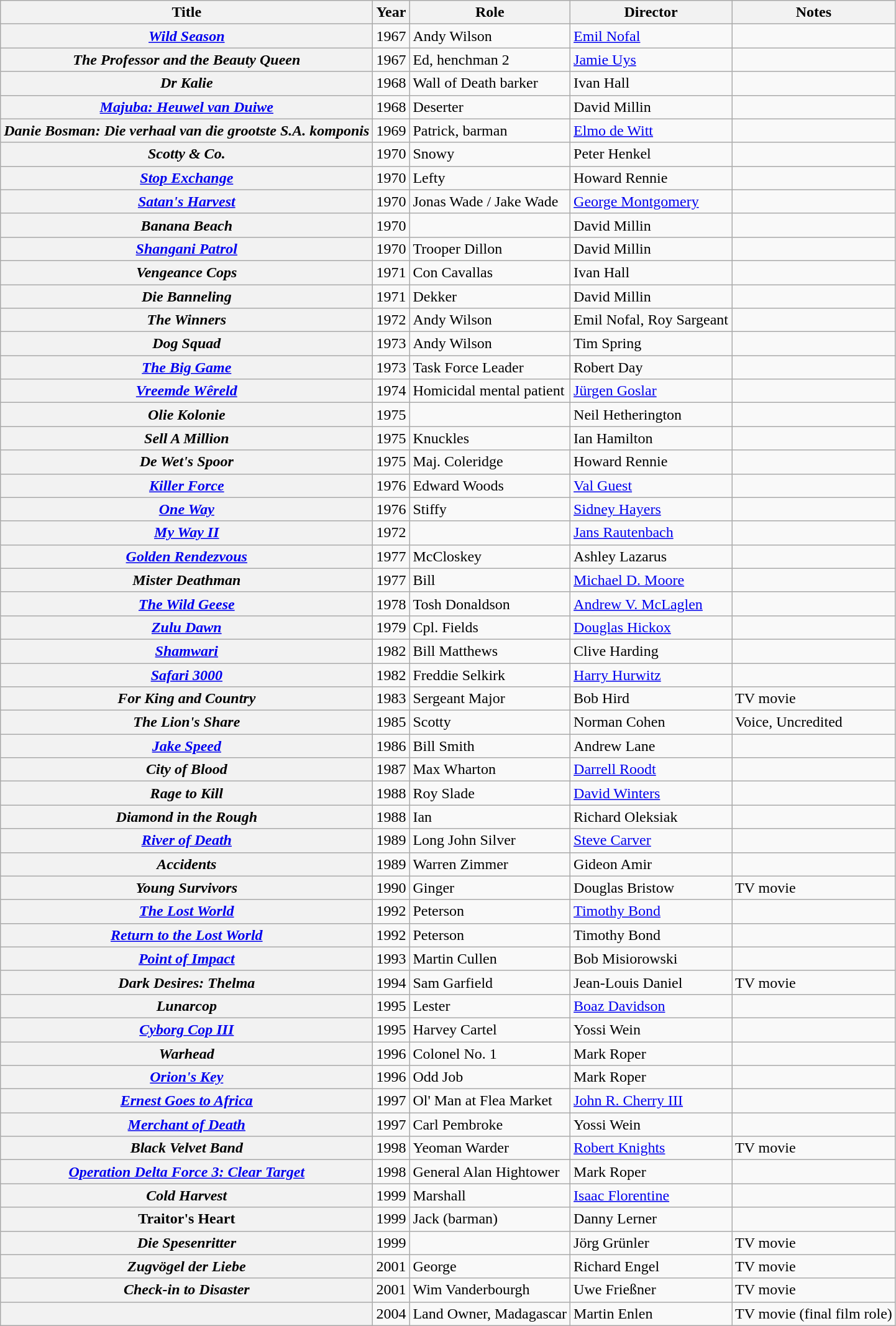<table class="wikitable plainrowheaders sortable">
<tr>
<th scope="col">Title</th>
<th scope="col">Year</th>
<th scope="col">Role</th>
<th scope="col">Director</th>
<th scope="col" class="unsortable">Notes</th>
</tr>
<tr>
<th scope="row"><em><a href='#'>Wild Season</a></em></th>
<td>1967</td>
<td>Andy Wilson</td>
<td><a href='#'>Emil Nofal</a></td>
<td></td>
</tr>
<tr>
<th scope="row"><em>The Professor and the Beauty Queen</em></th>
<td>1967</td>
<td>Ed, henchman 2</td>
<td><a href='#'>Jamie Uys</a></td>
<td></td>
</tr>
<tr>
<th scope="row"><em>Dr Kalie</em></th>
<td>1968</td>
<td>Wall of Death barker</td>
<td>Ivan Hall</td>
<td></td>
</tr>
<tr>
<th scope="row"><em><a href='#'>Majuba: Heuwel van Duiwe</a></em></th>
<td>1968</td>
<td>Deserter</td>
<td>David Millin</td>
<td></td>
</tr>
<tr>
<th scope="row"><em>Danie Bosman: Die verhaal van die grootste S.A. komponis</em></th>
<td>1969</td>
<td>Patrick, barman</td>
<td><a href='#'>Elmo de Witt</a></td>
<td></td>
</tr>
<tr>
<th scope="row"><em>Scotty & Co.</em></th>
<td>1970</td>
<td>Snowy</td>
<td>Peter Henkel</td>
<td></td>
</tr>
<tr>
<th scope="row"><em><a href='#'>Stop Exchange</a></em></th>
<td>1970</td>
<td>Lefty</td>
<td>Howard Rennie</td>
<td></td>
</tr>
<tr>
<th scope="row"><em><a href='#'>Satan's Harvest</a></em></th>
<td>1970</td>
<td>Jonas Wade / Jake Wade</td>
<td><a href='#'>George Montgomery</a></td>
<td></td>
</tr>
<tr>
<th scope="row"><em>Banana Beach</em></th>
<td>1970</td>
<td></td>
<td>David Millin</td>
<td></td>
</tr>
<tr>
<th scope="row"><em><a href='#'>Shangani Patrol</a></em></th>
<td>1970</td>
<td>Trooper Dillon</td>
<td>David Millin</td>
<td></td>
</tr>
<tr>
<th scope="row"><em>Vengeance Cops</em></th>
<td>1971</td>
<td>Con Cavallas</td>
<td>Ivan Hall</td>
<td></td>
</tr>
<tr>
<th scope="row"><em>Die Banneling</em></th>
<td>1971</td>
<td>Dekker</td>
<td>David Millin</td>
<td></td>
</tr>
<tr>
<th scope="row"><em>The Winners</em></th>
<td>1972</td>
<td>Andy Wilson</td>
<td>Emil Nofal, Roy Sargeant</td>
<td></td>
</tr>
<tr>
<th scope="row"><em>Dog Squad</em></th>
<td>1973</td>
<td>Andy Wilson</td>
<td>Tim Spring</td>
<td></td>
</tr>
<tr>
<th scope="row"><em><a href='#'>The Big Game</a></em></th>
<td>1973</td>
<td>Task Force Leader</td>
<td>Robert Day</td>
<td></td>
</tr>
<tr>
<th scope="row"><em><a href='#'>Vreemde Wêreld</a></em></th>
<td>1974</td>
<td>Homicidal mental patient</td>
<td><a href='#'>Jürgen Goslar</a></td>
<td></td>
</tr>
<tr>
<th scope="row"><em>Olie Kolonie</em></th>
<td>1975</td>
<td></td>
<td>Neil Hetherington</td>
<td></td>
</tr>
<tr>
<th scope="row"><em>Sell A Million</em></th>
<td>1975</td>
<td>Knuckles</td>
<td>Ian Hamilton</td>
<td></td>
</tr>
<tr>
<th scope="row"><em>De Wet's Spoor</em></th>
<td>1975</td>
<td>Maj. Coleridge</td>
<td>Howard Rennie</td>
<td></td>
</tr>
<tr>
<th scope="row"><em><a href='#'>Killer Force</a></em></th>
<td>1976</td>
<td>Edward Woods</td>
<td><a href='#'>Val Guest</a></td>
<td></td>
</tr>
<tr>
<th scope="row"><em><a href='#'>One Way</a></em></th>
<td>1976</td>
<td>Stiffy</td>
<td><a href='#'>Sidney Hayers</a></td>
<td></td>
</tr>
<tr>
<th scope="row"><em><a href='#'>My Way II</a></em></th>
<td>1972</td>
<td></td>
<td><a href='#'>Jans Rautenbach</a></td>
<td></td>
</tr>
<tr>
<th scope="row"><em><a href='#'>Golden Rendezvous</a></em></th>
<td>1977</td>
<td>McCloskey</td>
<td>Ashley Lazarus</td>
<td></td>
</tr>
<tr>
<th scope="row"><em>Mister Deathman</em></th>
<td>1977</td>
<td>Bill</td>
<td><a href='#'>Michael D. Moore</a></td>
<td></td>
</tr>
<tr>
<th scope="row"><em><a href='#'>The Wild Geese</a></em></th>
<td>1978</td>
<td>Tosh Donaldson</td>
<td><a href='#'>Andrew V. McLaglen</a></td>
<td></td>
</tr>
<tr>
<th scope="row"><em><a href='#'>Zulu Dawn</a></em></th>
<td>1979</td>
<td>Cpl. Fields</td>
<td><a href='#'>Douglas Hickox</a></td>
<td></td>
</tr>
<tr>
<th scope="row"><em><a href='#'>Shamwari</a></em></th>
<td>1982</td>
<td>Bill Matthews</td>
<td>Clive Harding</td>
<td></td>
</tr>
<tr>
<th scope="row"><em><a href='#'>Safari 3000</a></em></th>
<td>1982</td>
<td>Freddie Selkirk</td>
<td><a href='#'>Harry Hurwitz</a></td>
<td></td>
</tr>
<tr>
<th scope="row"><em>For King and Country</em></th>
<td>1983</td>
<td>Sergeant Major</td>
<td>Bob Hird</td>
<td>TV movie</td>
</tr>
<tr>
<th scope="row"><em>The Lion's Share</em></th>
<td>1985</td>
<td>Scotty</td>
<td>Norman Cohen</td>
<td>Voice, Uncredited</td>
</tr>
<tr>
<th scope="row"><em><a href='#'>Jake Speed</a></em></th>
<td>1986</td>
<td>Bill Smith</td>
<td>Andrew Lane</td>
<td></td>
</tr>
<tr>
<th scope="row"><em>City of Blood</em></th>
<td>1987</td>
<td>Max Wharton</td>
<td><a href='#'>Darrell Roodt</a></td>
<td></td>
</tr>
<tr>
<th scope="row"><em>Rage to Kill</em></th>
<td>1988</td>
<td>Roy Slade</td>
<td><a href='#'>David Winters</a></td>
<td></td>
</tr>
<tr>
<th scope="row"><em>Diamond in the Rough</em></th>
<td>1988</td>
<td>Ian</td>
<td>Richard Oleksiak</td>
<td></td>
</tr>
<tr>
<th scope="row"><em><a href='#'>River of Death</a></em></th>
<td>1989</td>
<td>Long John Silver</td>
<td><a href='#'>Steve Carver</a></td>
<td></td>
</tr>
<tr>
<th scope="row"><em>Accidents</em></th>
<td>1989</td>
<td>Warren Zimmer</td>
<td>Gideon Amir</td>
<td></td>
</tr>
<tr>
<th scope="row"><em>Young Survivors</em></th>
<td>1990</td>
<td>Ginger</td>
<td>Douglas Bristow</td>
<td>TV movie</td>
</tr>
<tr>
<th scope="row"><em><a href='#'>The Lost World</a></em></th>
<td>1992</td>
<td>Peterson</td>
<td><a href='#'>Timothy Bond</a></td>
<td></td>
</tr>
<tr>
<th scope="row"><em><a href='#'>Return to the Lost World</a></em></th>
<td>1992</td>
<td>Peterson</td>
<td>Timothy Bond</td>
<td></td>
</tr>
<tr>
<th scope="row"><em><a href='#'>Point of Impact</a></em></th>
<td>1993</td>
<td>Martin Cullen</td>
<td>Bob Misiorowski</td>
<td></td>
</tr>
<tr>
<th scope="row"><em>Dark Desires: Thelma</em></th>
<td>1994</td>
<td>Sam Garfield</td>
<td>Jean-Louis Daniel</td>
<td>TV movie</td>
</tr>
<tr>
<th scope="row"><em>Lunarcop</em></th>
<td>1995</td>
<td>Lester</td>
<td><a href='#'>Boaz Davidson</a></td>
<td></td>
</tr>
<tr>
<th scope="row"><em><a href='#'>Cyborg Cop III</a></em></th>
<td>1995</td>
<td>Harvey Cartel</td>
<td>Yossi Wein</td>
<td></td>
</tr>
<tr>
<th scope="row"><em>Warhead</em></th>
<td>1996</td>
<td>Colonel No. 1</td>
<td>Mark Roper</td>
<td></td>
</tr>
<tr>
<th scope="row"><em><a href='#'>Orion's Key</a></em></th>
<td>1996</td>
<td>Odd Job</td>
<td>Mark Roper</td>
<td></td>
</tr>
<tr>
<th scope="row"><em><a href='#'>Ernest Goes to Africa</a></em></th>
<td>1997</td>
<td>Ol' Man at Flea Market</td>
<td><a href='#'>John R. Cherry III</a></td>
<td></td>
</tr>
<tr>
<th scope="row"><em><a href='#'>Merchant of Death</a></em></th>
<td>1997</td>
<td>Carl Pembroke</td>
<td>Yossi Wein</td>
<td></td>
</tr>
<tr>
<th scope="row"><em>Black Velvet Band</em></th>
<td>1998</td>
<td>Yeoman Warder</td>
<td><a href='#'>Robert Knights</a></td>
<td>TV movie</td>
</tr>
<tr>
<th scope="row"><em><a href='#'>Operation Delta Force 3: Clear Target</a></em></th>
<td>1998</td>
<td>General Alan Hightower</td>
<td>Mark Roper</td>
<td></td>
</tr>
<tr>
<th scope="row"><em>Cold Harvest</em></th>
<td>1999</td>
<td>Marshall</td>
<td><a href='#'>Isaac Florentine</a></td>
<td></td>
</tr>
<tr>
<th scope="row">Traitor's Heart</th>
<td>1999</td>
<td>Jack (barman)</td>
<td>Danny Lerner</td>
<td></td>
</tr>
<tr>
<th scope="row"><em>Die Spesenritter</em></th>
<td>1999</td>
<td></td>
<td>Jörg Grünler</td>
<td>TV movie</td>
</tr>
<tr>
<th scope="row"><em>Zugvögel der Liebe</em></th>
<td>2001</td>
<td>George</td>
<td>Richard Engel</td>
<td>TV movie</td>
</tr>
<tr>
<th scope="row"><em>Check-in to Disaster</em></th>
<td>2001</td>
<td>Wim Vanderbourgh</td>
<td>Uwe Frießner</td>
<td>TV movie</td>
</tr>
<tr>
<th scope="row"><em></em></th>
<td>2004</td>
<td>Land Owner, Madagascar</td>
<td>Martin Enlen</td>
<td>TV movie (final film role)</td>
</tr>
</table>
